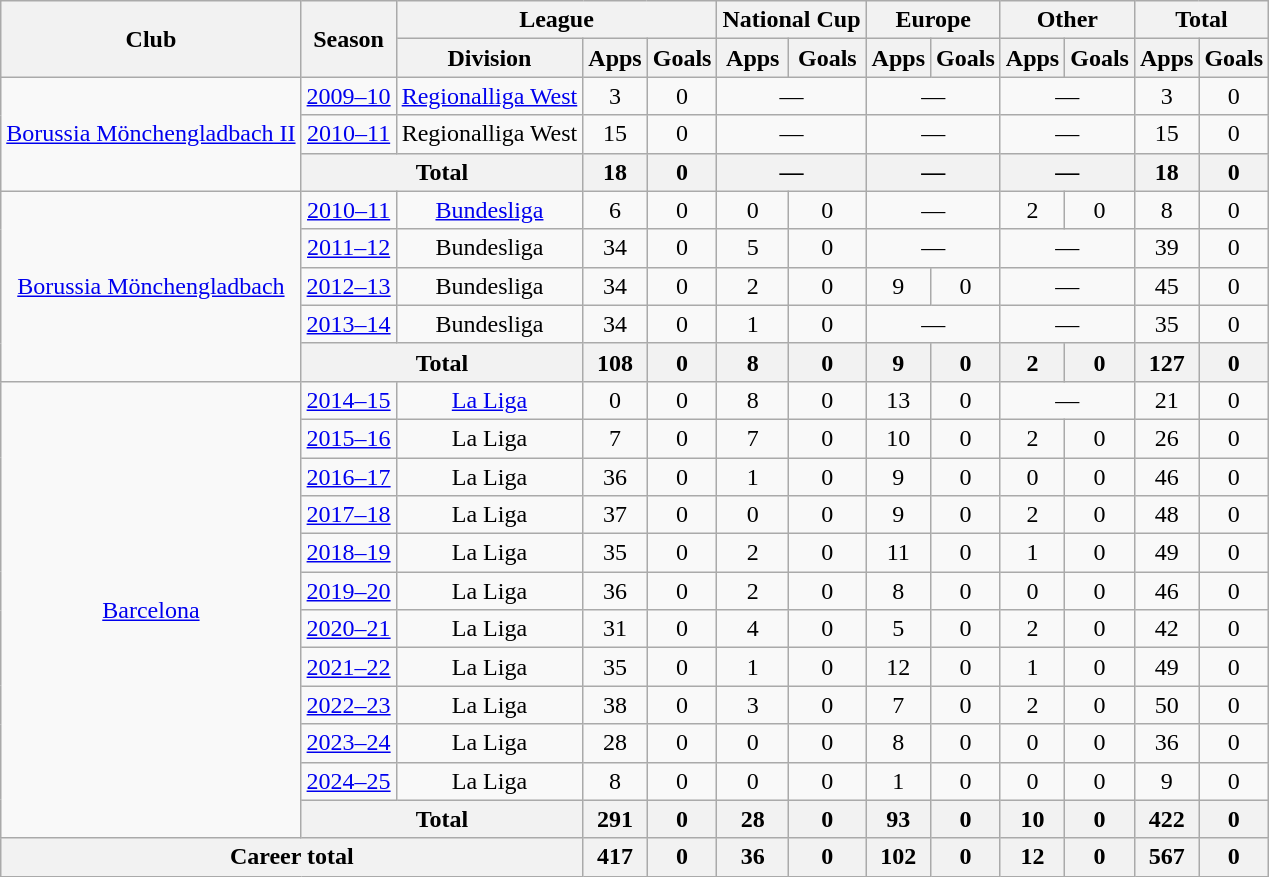<table class=wikitable style="text-align:center">
<tr>
<th rowspan="2">Club</th>
<th rowspan="2">Season</th>
<th colspan="3">League</th>
<th colspan="2">National Cup</th>
<th colspan="2">Europe</th>
<th colspan="2">Other</th>
<th colspan="2">Total</th>
</tr>
<tr>
<th>Division</th>
<th>Apps</th>
<th>Goals</th>
<th>Apps</th>
<th>Goals</th>
<th>Apps</th>
<th>Goals</th>
<th>Apps</th>
<th>Goals</th>
<th>Apps</th>
<th>Goals</th>
</tr>
<tr>
<td rowspan="3"><a href='#'>Borussia Mönchengladbach II</a></td>
<td><a href='#'>2009–10</a></td>
<td><a href='#'>Regionalliga West</a></td>
<td>3</td>
<td>0</td>
<td colspan="2">—</td>
<td colspan="2">—</td>
<td colspan="2">—</td>
<td>3</td>
<td>0</td>
</tr>
<tr>
<td><a href='#'>2010–11</a></td>
<td>Regionalliga West</td>
<td>15</td>
<td>0</td>
<td colspan="2">—</td>
<td colspan="2">—</td>
<td colspan="2">—</td>
<td>15</td>
<td>0</td>
</tr>
<tr>
<th colspan="2">Total</th>
<th>18</th>
<th>0</th>
<th colspan="2">—</th>
<th colspan="2">—</th>
<th colspan="2">—</th>
<th>18</th>
<th>0</th>
</tr>
<tr>
<td rowspan="5"><a href='#'>Borussia Mönchengladbach</a></td>
<td><a href='#'>2010–11</a></td>
<td><a href='#'>Bundesliga</a></td>
<td>6</td>
<td>0</td>
<td>0</td>
<td>0</td>
<td colspan="2">—</td>
<td>2</td>
<td>0</td>
<td>8</td>
<td>0</td>
</tr>
<tr>
<td><a href='#'>2011–12</a></td>
<td>Bundesliga</td>
<td>34</td>
<td>0</td>
<td>5</td>
<td>0</td>
<td colspan="2">—</td>
<td colspan="2">—</td>
<td>39</td>
<td>0</td>
</tr>
<tr>
<td><a href='#'>2012–13</a></td>
<td>Bundesliga</td>
<td>34</td>
<td>0</td>
<td>2</td>
<td>0</td>
<td>9</td>
<td>0</td>
<td colspan="2">—</td>
<td>45</td>
<td>0</td>
</tr>
<tr>
<td><a href='#'>2013–14</a></td>
<td>Bundesliga</td>
<td>34</td>
<td>0</td>
<td>1</td>
<td>0</td>
<td colspan="2">—</td>
<td colspan="2">—</td>
<td>35</td>
<td>0</td>
</tr>
<tr>
<th colspan="2">Total</th>
<th>108</th>
<th>0</th>
<th>8</th>
<th>0</th>
<th>9</th>
<th>0</th>
<th>2</th>
<th>0</th>
<th>127</th>
<th>0</th>
</tr>
<tr>
<td rowspan="12"><a href='#'>Barcelona</a></td>
<td><a href='#'>2014–15</a></td>
<td><a href='#'>La Liga</a></td>
<td>0</td>
<td>0</td>
<td>8</td>
<td>0</td>
<td>13</td>
<td>0</td>
<td colspan="2">—</td>
<td>21</td>
<td>0</td>
</tr>
<tr>
<td><a href='#'>2015–16</a></td>
<td>La Liga</td>
<td>7</td>
<td>0</td>
<td>7</td>
<td>0</td>
<td>10</td>
<td>0</td>
<td>2</td>
<td>0</td>
<td>26</td>
<td>0</td>
</tr>
<tr>
<td><a href='#'>2016–17</a></td>
<td>La Liga</td>
<td>36</td>
<td>0</td>
<td>1</td>
<td>0</td>
<td>9</td>
<td>0</td>
<td>0</td>
<td>0</td>
<td>46</td>
<td>0</td>
</tr>
<tr>
<td><a href='#'>2017–18</a></td>
<td>La Liga</td>
<td>37</td>
<td>0</td>
<td>0</td>
<td>0</td>
<td>9</td>
<td>0</td>
<td>2</td>
<td>0</td>
<td>48</td>
<td>0</td>
</tr>
<tr>
<td><a href='#'>2018–19</a></td>
<td>La Liga</td>
<td>35</td>
<td>0</td>
<td>2</td>
<td>0</td>
<td>11</td>
<td>0</td>
<td>1</td>
<td>0</td>
<td>49</td>
<td>0</td>
</tr>
<tr>
<td><a href='#'>2019–20</a></td>
<td>La Liga</td>
<td>36</td>
<td>0</td>
<td>2</td>
<td>0</td>
<td>8</td>
<td>0</td>
<td>0</td>
<td>0</td>
<td>46</td>
<td>0</td>
</tr>
<tr>
<td><a href='#'>2020–21</a></td>
<td>La Liga</td>
<td>31</td>
<td>0</td>
<td>4</td>
<td>0</td>
<td>5</td>
<td>0</td>
<td>2</td>
<td>0</td>
<td>42</td>
<td>0</td>
</tr>
<tr>
<td><a href='#'>2021–22</a></td>
<td>La Liga</td>
<td>35</td>
<td>0</td>
<td>1</td>
<td>0</td>
<td>12</td>
<td>0</td>
<td>1</td>
<td>0</td>
<td>49</td>
<td>0</td>
</tr>
<tr>
<td><a href='#'>2022–23</a></td>
<td>La Liga</td>
<td>38</td>
<td>0</td>
<td>3</td>
<td>0</td>
<td>7</td>
<td>0</td>
<td>2</td>
<td>0</td>
<td>50</td>
<td>0</td>
</tr>
<tr>
<td><a href='#'>2023–24</a></td>
<td>La Liga</td>
<td>28</td>
<td>0</td>
<td>0</td>
<td>0</td>
<td>8</td>
<td>0</td>
<td>0</td>
<td>0</td>
<td>36</td>
<td>0</td>
</tr>
<tr>
<td><a href='#'>2024–25</a></td>
<td>La Liga</td>
<td>8</td>
<td>0</td>
<td>0</td>
<td>0</td>
<td>1</td>
<td>0</td>
<td>0</td>
<td>0</td>
<td>9</td>
<td>0</td>
</tr>
<tr>
<th colspan="2">Total</th>
<th>291</th>
<th>0</th>
<th>28</th>
<th>0</th>
<th>93</th>
<th>0</th>
<th>10</th>
<th>0</th>
<th>422</th>
<th>0</th>
</tr>
<tr>
<th colspan="3">Career total</th>
<th>417</th>
<th>0</th>
<th>36</th>
<th>0</th>
<th>102</th>
<th>0</th>
<th>12</th>
<th>0</th>
<th>567</th>
<th>0</th>
</tr>
</table>
